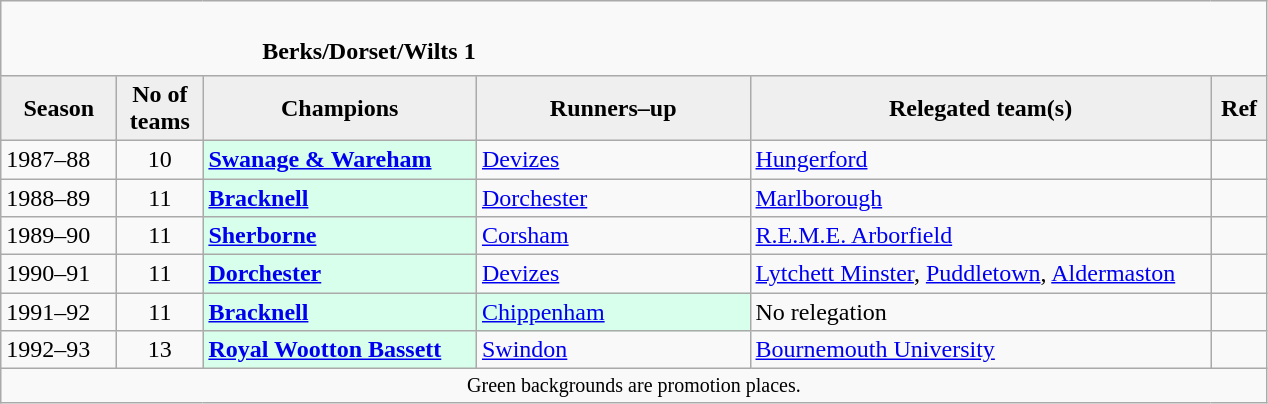<table class="wikitable" style="text-align: left;">
<tr>
<td colspan="11" cellpadding="0" cellspacing="0"><br><table border="0" style="width:100%;" cellpadding="0" cellspacing="0">
<tr>
<td style="width:20%; border:0;"></td>
<td style="border:0;"><strong>Berks/Dorset/Wilts 1</strong></td>
<td style="width:20%; border:0;"></td>
</tr>
</table>
</td>
</tr>
<tr>
<th style="background:#efefef; width:70px;">Season</th>
<th style="background:#efefef; width:50px;">No of teams</th>
<th style="background:#efefef; width:175px;">Champions</th>
<th style="background:#efefef; width:175px;">Runners–up</th>
<th style="background:#efefef; width:300px;">Relegated team(s)</th>
<th style="background:#efefef; width:30px;">Ref</th>
</tr>
<tr align=left>
<td>1987–88</td>
<td style="text-align: center;">10</td>
<td style="background:#d8ffeb;"><strong><a href='#'>Swanage & Wareham</a></strong></td>
<td><a href='#'>Devizes</a></td>
<td><a href='#'>Hungerford</a></td>
<td></td>
</tr>
<tr>
<td>1988–89</td>
<td style="text-align: center;">11</td>
<td style="background:#d8ffeb;"><strong><a href='#'>Bracknell</a></strong></td>
<td><a href='#'>Dorchester</a></td>
<td><a href='#'>Marlborough</a></td>
<td></td>
</tr>
<tr>
<td>1989–90</td>
<td style="text-align: center;">11</td>
<td style="background:#d8ffeb;"><strong><a href='#'>Sherborne</a></strong></td>
<td><a href='#'>Corsham</a></td>
<td><a href='#'>R.E.M.E. Arborfield</a></td>
<td></td>
</tr>
<tr>
<td>1990–91</td>
<td style="text-align: center;">11</td>
<td style="background:#d8ffeb;"><strong><a href='#'>Dorchester</a></strong></td>
<td><a href='#'>Devizes</a></td>
<td><a href='#'>Lytchett Minster</a>, <a href='#'>Puddletown</a>, <a href='#'>Aldermaston</a></td>
<td></td>
</tr>
<tr>
<td>1991–92</td>
<td style="text-align: center;">11</td>
<td style="background:#d8ffeb;"><strong><a href='#'>Bracknell</a></strong></td>
<td style="background:#d8ffeb;"><a href='#'>Chippenham</a></td>
<td>No relegation</td>
<td></td>
</tr>
<tr>
<td>1992–93</td>
<td style="text-align: center;">13</td>
<td style="background:#d8ffeb;"><strong><a href='#'>Royal Wootton Bassett</a></strong></td>
<td><a href='#'>Swindon</a></td>
<td><a href='#'>Bournemouth University</a></td>
<td></td>
</tr>
<tr>
<td colspan="15"  style="border:0; font-size:smaller; text-align:center;">Green backgrounds are promotion places.</td>
</tr>
</table>
